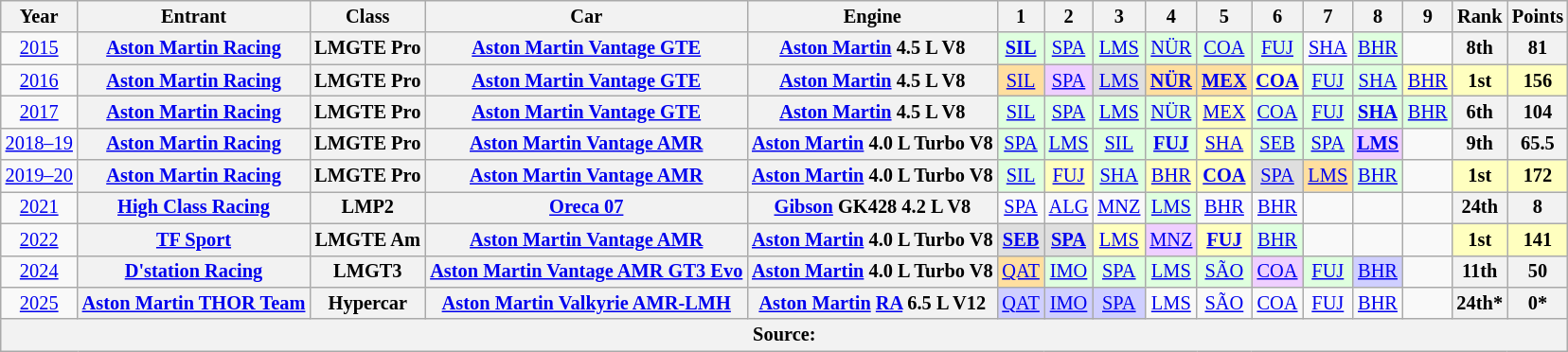<table class="wikitable" style="text-align:center; font-size:85%">
<tr>
<th>Year</th>
<th>Entrant</th>
<th>Class</th>
<th>Car</th>
<th>Engine</th>
<th>1</th>
<th>2</th>
<th>3</th>
<th>4</th>
<th>5</th>
<th>6</th>
<th>7</th>
<th>8</th>
<th>9</th>
<th>Rank</th>
<th>Points</th>
</tr>
<tr>
<td><a href='#'>2015</a></td>
<th nowrap><a href='#'>Aston Martin Racing</a></th>
<th nowrap>LMGTE Pro</th>
<th nowrap><a href='#'>Aston Martin Vantage GTE</a></th>
<th nowrap><a href='#'>Aston Martin</a> 4.5 L V8</th>
<td style="background:#DFFFDF;"><strong><a href='#'>SIL</a></strong><br></td>
<td style="background:#DFFFDF;"><a href='#'>SPA</a><br></td>
<td style="background:#DFFFDF;"><a href='#'>LMS</a><br></td>
<td style="background:#DFFFDF;"><a href='#'>NÜR</a><br></td>
<td style="background:#DFFFDF;"><a href='#'>COA</a><br></td>
<td style="background:#DFFFDF;"><a href='#'>FUJ</a><br></td>
<td><a href='#'>SHA</a></td>
<td style="background:#DFFFDF;"><a href='#'>BHR</a><br></td>
<td></td>
<th>8th</th>
<th>81</th>
</tr>
<tr>
<td><a href='#'>2016</a></td>
<th nowrap><a href='#'>Aston Martin Racing</a></th>
<th nowrap>LMGTE Pro</th>
<th nowrap><a href='#'>Aston Martin Vantage GTE</a></th>
<th nowrap><a href='#'>Aston Martin</a> 4.5 L V8</th>
<td style="background:#FFDF9F;"><a href='#'>SIL</a><br></td>
<td style="background:#EFCFFF;"><a href='#'>SPA</a><br></td>
<td style="background:#DFDFDF;"><a href='#'>LMS</a><br></td>
<td style="background:#FFDF9F;"><strong><a href='#'>NÜR</a></strong><br></td>
<td style="background:#FFDF9F;"><strong><a href='#'>MEX</a></strong><br></td>
<td style="background:#FFFFBF;"><strong><a href='#'>COA</a></strong><br></td>
<td style="background:#DFFFDF;"><a href='#'>FUJ</a><br></td>
<td style="background:#DFFFDF;"><a href='#'>SHA</a><br></td>
<td style="background:#FFFFBF;"><a href='#'>BHR</a><br></td>
<th style="background:#FFFFBF;">1st</th>
<th style="background:#FFFFBF;">156</th>
</tr>
<tr>
<td><a href='#'>2017</a></td>
<th nowrap><a href='#'>Aston Martin Racing</a></th>
<th nowrap>LMGTE Pro</th>
<th nowrap><a href='#'>Aston Martin Vantage GTE</a></th>
<th nowrap><a href='#'>Aston Martin</a> 4.5 L V8</th>
<td style="background:#DFFFDF;"><a href='#'>SIL</a><br></td>
<td style="background:#DFFFDF;"><a href='#'>SPA</a><br></td>
<td style="background:#DFFFDF;"><a href='#'>LMS</a><br></td>
<td style="background:#DFFFDF;"><a href='#'>NÜR</a><br></td>
<td style="background:#FFFFBF;"><a href='#'>MEX</a><br></td>
<td style="background:#DFFFDF;"><a href='#'>COA</a><br></td>
<td style="background:#DFFFDF;"><a href='#'>FUJ</a><br></td>
<td style="background:#DFFFDF;"><strong><a href='#'>SHA</a></strong><br></td>
<td style="background:#DFFFDF;"><a href='#'>BHR</a><br></td>
<th>6th</th>
<th>104</th>
</tr>
<tr>
<td nowrap><a href='#'>2018–19</a></td>
<th nowrap><a href='#'>Aston Martin Racing</a></th>
<th nowrap>LMGTE Pro</th>
<th nowrap><a href='#'>Aston Martin Vantage AMR</a></th>
<th nowrap><a href='#'>Aston Martin</a> 4.0 L Turbo V8</th>
<td style="background:#DFFFDF;"><a href='#'>SPA</a><br></td>
<td style="background:#DFFFDF;"><a href='#'>LMS</a><br></td>
<td style="background:#DFFFDF;"><a href='#'>SIL</a><br></td>
<td style="background:#DFFFDF;"><strong><a href='#'>FUJ</a></strong><br></td>
<td style="background:#FFFFBF;"><a href='#'>SHA</a><br></td>
<td style="background:#DFFFDF;"><a href='#'>SEB</a><br></td>
<td style="background:#DFFFDF;"><a href='#'>SPA</a><br></td>
<td style="background:#EFCFFF;"><strong><a href='#'>LMS</a></strong><br></td>
<td></td>
<th>9th</th>
<th>65.5</th>
</tr>
<tr>
<td nowrap><a href='#'>2019–20</a></td>
<th nowrap><a href='#'>Aston Martin Racing</a></th>
<th nowrap>LMGTE Pro</th>
<th nowrap><a href='#'>Aston Martin Vantage AMR</a></th>
<th nowrap><a href='#'>Aston Martin</a> 4.0 L Turbo V8</th>
<td style="background:#DFFFDF;"><a href='#'>SIL</a><br></td>
<td style="background:#FFFFBF;"><a href='#'>FUJ</a><br></td>
<td style="background:#DFFFDF;"><a href='#'>SHA</a><br></td>
<td style="background:#FFFFBF;"><a href='#'>BHR</a><br></td>
<td style="background:#FFFFBF;"><strong><a href='#'>COA</a></strong><br></td>
<td style="background:#DFDFDF;"><a href='#'>SPA</a><br></td>
<td style="background:#FFDF9F;"><a href='#'>LMS</a><br></td>
<td style="background:#DFFFDF;"><a href='#'>BHR</a><br></td>
<td></td>
<th style="background:#FFFFBF;">1st</th>
<th style="background:#FFFFBF;">172</th>
</tr>
<tr>
<td><a href='#'>2021</a></td>
<th nowrap><a href='#'>High Class Racing</a></th>
<th>LMP2</th>
<th nowrap><a href='#'>Oreca 07</a></th>
<th nowrap><a href='#'>Gibson</a> GK428 4.2 L V8</th>
<td><a href='#'>SPA</a></td>
<td><a href='#'>ALG</a></td>
<td><a href='#'>MNZ</a></td>
<td style="background:#DFFFDF;"><a href='#'>LMS</a><br></td>
<td><a href='#'>BHR</a></td>
<td><a href='#'>BHR</a></td>
<td></td>
<td></td>
<td></td>
<th>24th</th>
<th>8</th>
</tr>
<tr>
<td><a href='#'>2022</a></td>
<th nowrap><a href='#'>TF Sport</a></th>
<th nowrap>LMGTE Am</th>
<th nowrap><a href='#'>Aston Martin Vantage AMR</a></th>
<th nowrap><a href='#'>Aston Martin</a> 4.0 L Turbo V8</th>
<td style="background:#DFDFDF;"><strong><a href='#'>SEB</a></strong><br></td>
<td style="background:#DFDFDF;"><strong><a href='#'>SPA</a></strong><br></td>
<td style="background:#FFFFBF;"><a href='#'>LMS</a><br></td>
<td style="background:#EFCFFF;"><a href='#'>MNZ</a><br></td>
<td style="background:#FFFFBF;"><strong><a href='#'>FUJ</a></strong><br></td>
<td style="background:#DFFFDF;"><a href='#'>BHR</a><br></td>
<td></td>
<td></td>
<td></td>
<th style="background:#FFFFBF;">1st</th>
<th style="background:#FFFFBF;">141</th>
</tr>
<tr>
<td><a href='#'>2024</a></td>
<th nowrap><a href='#'>D'station Racing</a></th>
<th>LMGT3</th>
<th nowrap><a href='#'>Aston Martin Vantage AMR GT3 Evo</a></th>
<th nowrap><a href='#'>Aston Martin</a> 4.0 L Turbo V8</th>
<td style="background:#FFDF9F;"><a href='#'>QAT</a><br></td>
<td style="background:#DFFFDF;"><a href='#'>IMO</a><br></td>
<td style="background:#DFFFDF;"><a href='#'>SPA</a><br></td>
<td style="background:#DFFFDF;"><a href='#'>LMS</a><br></td>
<td style="background:#DFFFDF;"><a href='#'>SÃO</a><br></td>
<td style="background:#EFCFFF;"><a href='#'>COA</a><br></td>
<td style="background:#DFFFDF;"><a href='#'>FUJ</a><br></td>
<td style="background:#CFCFFF;"><a href='#'>BHR</a><br></td>
<td></td>
<th>11th</th>
<th>50</th>
</tr>
<tr>
<td><a href='#'>2025</a></td>
<th><a href='#'>Aston Martin THOR Team</a></th>
<th>Hypercar</th>
<th><a href='#'>Aston Martin Valkyrie AMR-LMH</a></th>
<th><a href='#'>Aston Martin</a> <a href='#'>RA</a> 6.5 L V12</th>
<td style="background:#CFCFFF;"><a href='#'>QAT</a><br></td>
<td style="background:#CFCFFF;"><a href='#'>IMO</a><br></td>
<td style="background:#CFCFFF;"><a href='#'>SPA</a><br></td>
<td style="background:#;"><a href='#'>LMS</a><br></td>
<td style="background:#;"><a href='#'>SÃO</a><br></td>
<td style="background:#;"><a href='#'>COA</a><br></td>
<td style="background:#;"><a href='#'>FUJ</a><br></td>
<td style="background:#;"><a href='#'>BHR</a><br></td>
<td></td>
<th>24th*</th>
<th>0*</th>
</tr>
<tr>
<th colspan="16">Source:</th>
</tr>
</table>
